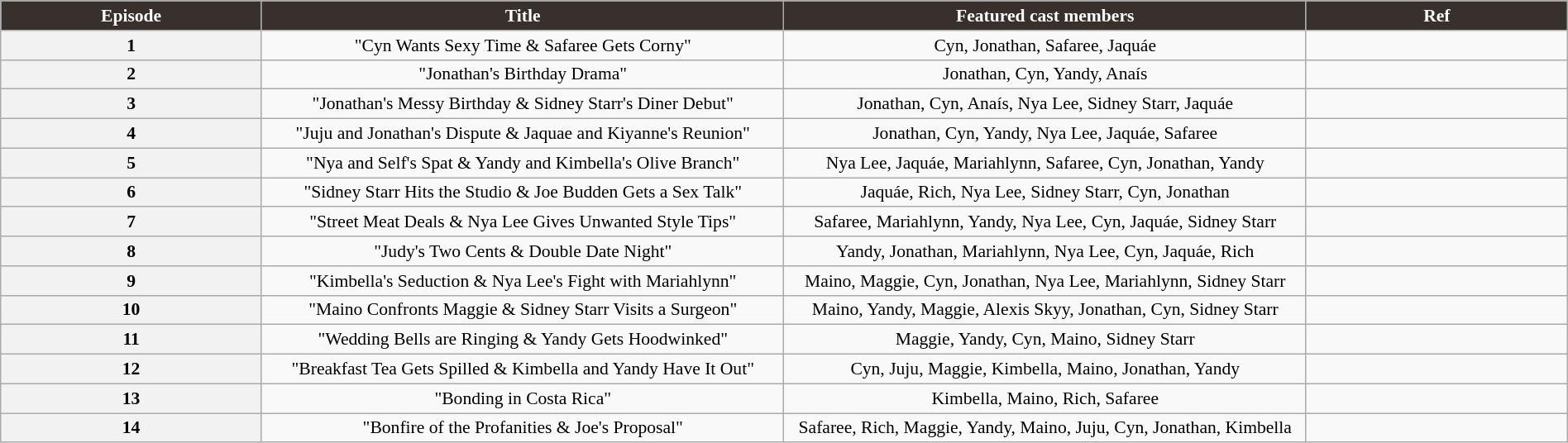<table class="wikitable sortable" style="font-size:90%; text-align:center; margin:1em auto;">
<tr>
<th scope="col"  style="background:#37302c; color:#fff; width:5%;">Episode</th>
<th scope="col"  style="background:#37302c; color:#fff; width:10%;">Title</th>
<th scope="col"  style="background:#37302c; color:#fff; width:10%;">Featured cast members</th>
<th scope="col"  style="background:#37302c; color:#fff; width:5%;">Ref</th>
</tr>
<tr>
<th scope="row">1</th>
<td>"Cyn Wants Sexy Time & Safaree Gets Corny"</td>
<td>Cyn, Jonathan, Safaree, Jaquáe</td>
<td style="text-align:center;"></td>
</tr>
<tr>
<th scope="row">2</th>
<td>"Jonathan's Birthday Drama"</td>
<td>Jonathan, Cyn, Yandy, Anaís</td>
<td style="text-align:center;"></td>
</tr>
<tr>
<th scope="row">3</th>
<td>"Jonathan's Messy Birthday & Sidney Starr's Diner Debut"</td>
<td>Jonathan, Cyn, Anaís, Nya Lee, Sidney Starr, Jaquáe</td>
<td style="text-align:center;"></td>
</tr>
<tr>
<th scope="row">4</th>
<td>"Juju and Jonathan's Dispute & Jaquae and Kiyanne's Reunion"</td>
<td>Jonathan, Cyn, Yandy, Nya Lee, Jaquáe, Safaree</td>
<td style="text-align:center;"></td>
</tr>
<tr>
<th scope="row">5</th>
<td>"Nya and Self's Spat & Yandy and Kimbella's Olive Branch"</td>
<td>Nya Lee, Jaquáe, Mariahlynn, Safaree, Cyn, Jonathan, Yandy</td>
<td style="text-align:center;"></td>
</tr>
<tr>
<th scope="row">6</th>
<td>"Sidney Starr Hits the Studio & Joe Budden Gets a Sex Talk"</td>
<td>Jaquáe, Rich, Nya Lee, Sidney Starr, Cyn, Jonathan</td>
<td style="text-align:center;"></td>
</tr>
<tr>
<th scope="row">7</th>
<td>"Street Meat Deals & Nya Lee Gives Unwanted Style Tips"</td>
<td>Safaree, Mariahlynn, Yandy, Nya Lee, Cyn, Jaquáe, Sidney Starr</td>
<td style="text-align:center;"></td>
</tr>
<tr>
<th scope="row">8</th>
<td>"Judy's Two Cents & Double Date Night"</td>
<td>Yandy, Jonathan, Mariahlynn, Nya Lee, Cyn, Jaquáe, Rich</td>
<td style="text-align:center;"></td>
</tr>
<tr>
<th scope="row">9</th>
<td>"Kimbella's Seduction & Nya Lee's Fight with Mariahlynn"</td>
<td>Maino, Maggie, Cyn, Jonathan, Nya Lee, Mariahlynn, Sidney Starr</td>
<td style="text-align:center;"></td>
</tr>
<tr>
<th scope="row">10</th>
<td>"Maino Confronts Maggie & Sidney Starr Visits a Surgeon"</td>
<td>Maino, Yandy, Maggie, Alexis Skyy, Jonathan, Cyn, Sidney Starr</td>
<td style="text-align:center;"></td>
</tr>
<tr>
<th scope="row">11</th>
<td>"Wedding Bells are Ringing & Yandy Gets Hoodwinked"</td>
<td>Maggie, Yandy, Cyn, Maino, Sidney Starr</td>
<td style="text-align:center;"></td>
</tr>
<tr>
<th scope="row">12</th>
<td>"Breakfast Tea Gets Spilled & Kimbella and Yandy Have It Out"</td>
<td>Cyn, Juju, Maggie, Kimbella, Maino, Jonathan, Yandy</td>
<td style="text-align:center;"></td>
</tr>
<tr>
<th scope="row">13</th>
<td>"Bonding in Costa Rica"</td>
<td>Kimbella, Maino, Rich, Safaree</td>
<td style="text-align:center;"></td>
</tr>
<tr>
<th scope="row">14</th>
<td>"Bonfire of the Profanities & Joe's Proposal"</td>
<td>Safaree, Rich, Maggie, Yandy, Maino, Juju, Cyn, Jonathan, Kimbella</td>
<td style="text-align:center;"></td>
</tr>
</table>
